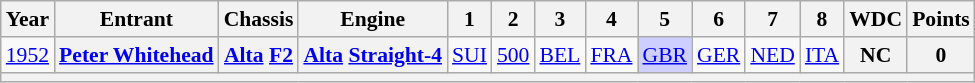<table class="wikitable" style="text-align:center; font-size:90%">
<tr>
<th>Year</th>
<th>Entrant</th>
<th>Chassis</th>
<th>Engine</th>
<th>1</th>
<th>2</th>
<th>3</th>
<th>4</th>
<th>5</th>
<th>6</th>
<th>7</th>
<th>8</th>
<th>WDC</th>
<th>Points</th>
</tr>
<tr>
<td><a href='#'>1952</a></td>
<th><a href='#'>Peter Whitehead</a></th>
<th><a href='#'>Alta</a> <a href='#'>F2</a></th>
<th><a href='#'>Alta</a> <a href='#'>Straight-4</a></th>
<td><a href='#'>SUI</a></td>
<td><a href='#'>500</a></td>
<td><a href='#'>BEL</a></td>
<td><a href='#'>FRA</a></td>
<td style="background:#CFCFFF;"><a href='#'>GBR</a><br></td>
<td><a href='#'>GER</a></td>
<td><a href='#'>NED</a></td>
<td><a href='#'>ITA</a></td>
<th>NC</th>
<th>0</th>
</tr>
<tr>
<th colspan="14"></th>
</tr>
</table>
